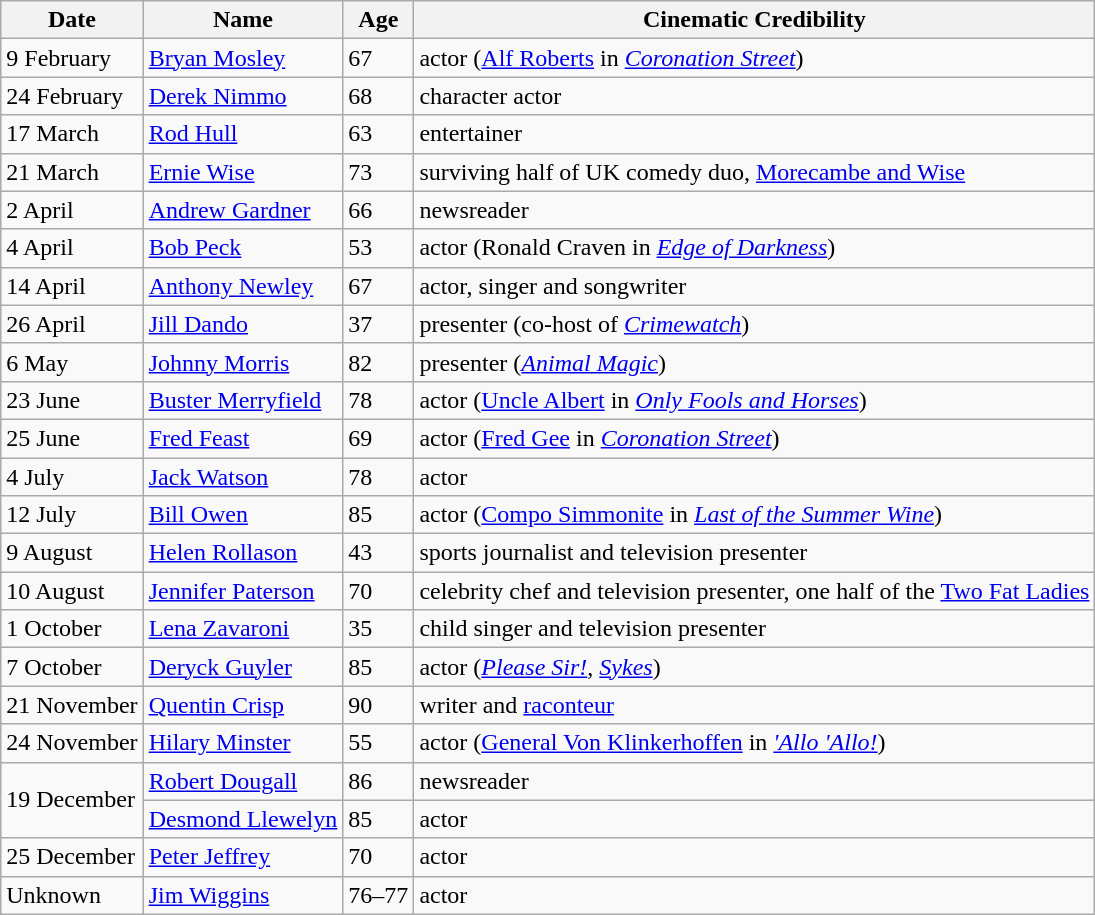<table class="wikitable">
<tr ">
<th>Date</th>
<th>Name</th>
<th>Age</th>
<th>Cinematic Credibility</th>
</tr>
<tr>
<td>9 February</td>
<td><a href='#'>Bryan Mosley</a></td>
<td>67</td>
<td>actor (<a href='#'>Alf Roberts</a> in <em><a href='#'>Coronation Street</a></em>)</td>
</tr>
<tr>
<td>24 February</td>
<td><a href='#'>Derek Nimmo</a></td>
<td>68</td>
<td>character actor</td>
</tr>
<tr>
<td>17 March</td>
<td><a href='#'>Rod Hull</a></td>
<td>63</td>
<td>entertainer</td>
</tr>
<tr>
<td>21 March</td>
<td><a href='#'>Ernie Wise</a></td>
<td>73</td>
<td>surviving half of UK comedy duo, <a href='#'>Morecambe and Wise</a></td>
</tr>
<tr>
<td>2 April</td>
<td><a href='#'>Andrew Gardner</a></td>
<td>66</td>
<td>newsreader</td>
</tr>
<tr>
<td>4 April</td>
<td><a href='#'>Bob Peck</a></td>
<td>53</td>
<td>actor (Ronald Craven in <em><a href='#'>Edge of Darkness</a></em>)</td>
</tr>
<tr>
<td>14 April</td>
<td><a href='#'>Anthony Newley</a></td>
<td>67</td>
<td>actor, singer and songwriter</td>
</tr>
<tr>
<td>26 April</td>
<td><a href='#'>Jill Dando</a></td>
<td>37</td>
<td>presenter (co-host of <em><a href='#'>Crimewatch</a></em>)</td>
</tr>
<tr>
<td>6 May</td>
<td><a href='#'>Johnny Morris</a></td>
<td>82</td>
<td>presenter (<em><a href='#'>Animal Magic</a></em>)</td>
</tr>
<tr>
<td>23 June</td>
<td><a href='#'>Buster Merryfield</a></td>
<td>78</td>
<td>actor (<a href='#'>Uncle Albert</a> in <em><a href='#'>Only Fools and Horses</a></em>)</td>
</tr>
<tr>
<td>25 June</td>
<td><a href='#'>Fred Feast</a></td>
<td>69</td>
<td>actor (<a href='#'>Fred Gee</a> in <em><a href='#'>Coronation Street</a></em>)</td>
</tr>
<tr>
<td>4 July</td>
<td><a href='#'>Jack Watson</a></td>
<td>78</td>
<td>actor</td>
</tr>
<tr>
<td>12 July</td>
<td><a href='#'>Bill Owen</a></td>
<td>85</td>
<td>actor (<a href='#'>Compo Simmonite</a> in <em><a href='#'>Last of the Summer Wine</a></em>)</td>
</tr>
<tr>
<td>9 August</td>
<td><a href='#'>Helen Rollason</a></td>
<td>43</td>
<td>sports journalist and television presenter</td>
</tr>
<tr>
<td>10 August</td>
<td><a href='#'>Jennifer Paterson</a></td>
<td>70</td>
<td>celebrity chef and television presenter, one half of the <a href='#'>Two Fat Ladies</a></td>
</tr>
<tr>
<td>1 October</td>
<td><a href='#'>Lena Zavaroni</a></td>
<td>35</td>
<td>child singer and television presenter</td>
</tr>
<tr>
<td>7 October</td>
<td><a href='#'>Deryck Guyler</a></td>
<td>85</td>
<td>actor (<em><a href='#'>Please Sir!</a></em>, <em><a href='#'>Sykes</a></em>)</td>
</tr>
<tr>
<td>21 November</td>
<td><a href='#'>Quentin Crisp</a></td>
<td>90</td>
<td>writer and <a href='#'>raconteur</a></td>
</tr>
<tr>
<td>24 November</td>
<td><a href='#'>Hilary Minster</a></td>
<td>55</td>
<td>actor (<a href='#'>General Von Klinkerhoffen</a> in <em><a href='#'>'Allo 'Allo!</a></em>)</td>
</tr>
<tr>
<td rowspan="2">19 December</td>
<td><a href='#'>Robert Dougall</a></td>
<td>86</td>
<td>newsreader</td>
</tr>
<tr>
<td><a href='#'>Desmond Llewelyn</a></td>
<td>85</td>
<td>actor</td>
</tr>
<tr>
<td>25 December</td>
<td><a href='#'>Peter Jeffrey</a></td>
<td>70</td>
<td>actor</td>
</tr>
<tr>
<td>Unknown</td>
<td><a href='#'>Jim Wiggins</a></td>
<td>76–77</td>
<td>actor</td>
</tr>
</table>
